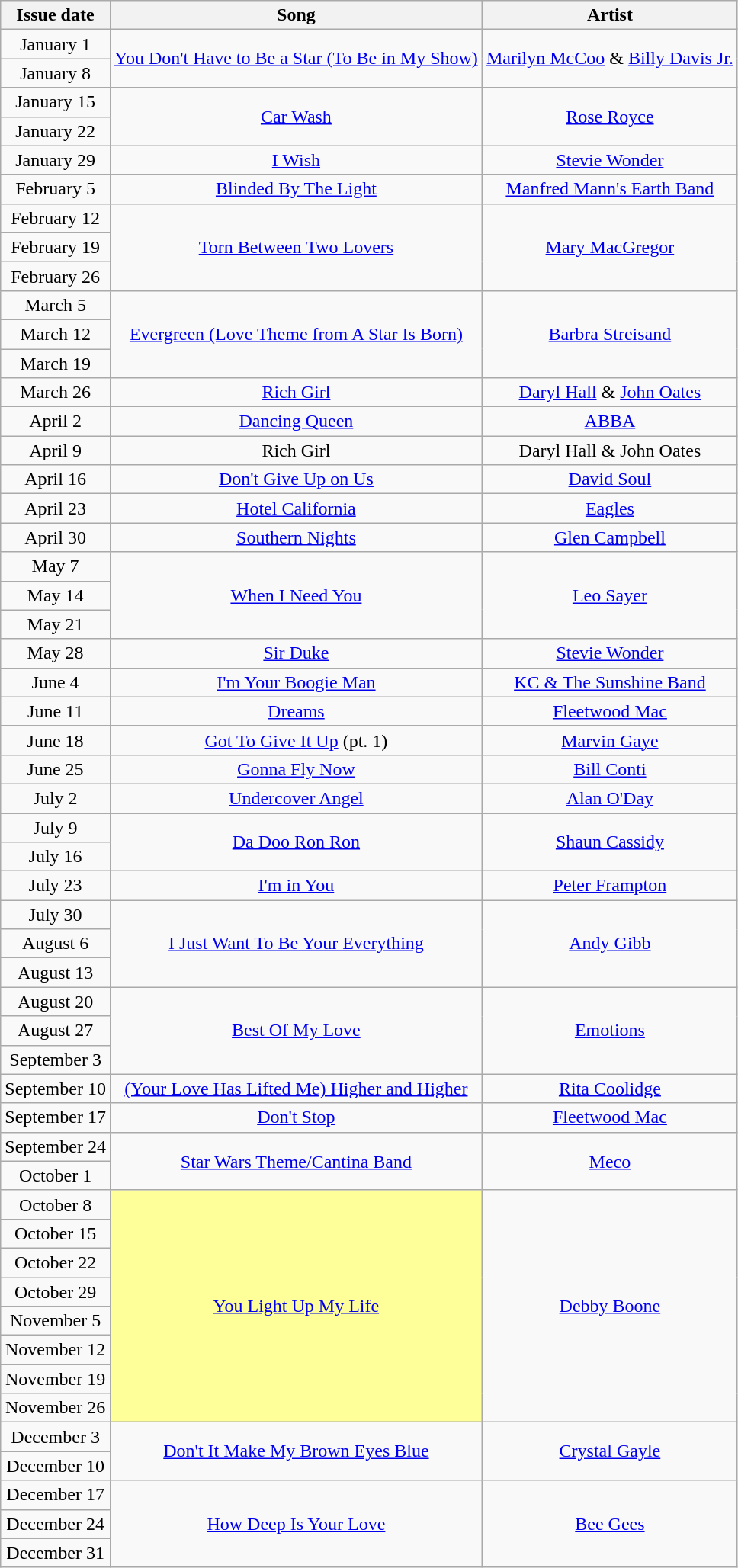<table class="wikitable plainrowheaders" style="text-align: center">
<tr>
<th>Issue date</th>
<th>Song</th>
<th>Artist</th>
</tr>
<tr>
<td>January 1</td>
<td rowspan="2"><a href='#'>You Don't Have to Be a Star (To Be in My Show)</a></td>
<td rowspan="2"><a href='#'>Marilyn McCoo</a> & <a href='#'>Billy Davis Jr.</a></td>
</tr>
<tr>
<td>January 8</td>
</tr>
<tr>
<td>January 15</td>
<td rowspan="2"><a href='#'>Car Wash</a></td>
<td rowspan="2"><a href='#'>Rose Royce</a></td>
</tr>
<tr>
<td>January 22</td>
</tr>
<tr>
<td>January 29</td>
<td><a href='#'>I Wish</a></td>
<td><a href='#'>Stevie Wonder</a></td>
</tr>
<tr>
<td>February 5</td>
<td><a href='#'>Blinded By The Light</a></td>
<td><a href='#'>Manfred Mann's Earth Band</a></td>
</tr>
<tr>
<td>February 12</td>
<td rowspan="3"><a href='#'>Torn Between Two Lovers</a></td>
<td rowspan="3"><a href='#'>Mary MacGregor</a></td>
</tr>
<tr>
<td>February 19</td>
</tr>
<tr>
<td>February 26</td>
</tr>
<tr>
<td>March 5</td>
<td rowspan="3"><a href='#'>Evergreen (Love Theme from A Star Is Born)</a></td>
<td rowspan="3"><a href='#'>Barbra Streisand</a></td>
</tr>
<tr>
<td>March 12</td>
</tr>
<tr>
<td>March 19</td>
</tr>
<tr>
<td>March 26</td>
<td><a href='#'>Rich Girl</a></td>
<td><a href='#'>Daryl Hall</a> & <a href='#'>John Oates</a></td>
</tr>
<tr>
<td>April 2</td>
<td><a href='#'>Dancing Queen</a></td>
<td><a href='#'>ABBA</a></td>
</tr>
<tr>
<td>April 9</td>
<td>Rich Girl</td>
<td>Daryl Hall & John Oates</td>
</tr>
<tr>
<td>April 16</td>
<td><a href='#'>Don't Give Up on Us</a></td>
<td><a href='#'>David Soul</a></td>
</tr>
<tr>
<td>April 23</td>
<td><a href='#'>Hotel California</a></td>
<td><a href='#'>Eagles</a></td>
</tr>
<tr>
<td>April 30</td>
<td><a href='#'>Southern Nights</a></td>
<td><a href='#'>Glen Campbell</a></td>
</tr>
<tr>
<td>May 7</td>
<td rowspan="3"><a href='#'>When I Need You</a></td>
<td rowspan="3"><a href='#'>Leo Sayer</a></td>
</tr>
<tr>
<td>May 14</td>
</tr>
<tr>
<td>May 21</td>
</tr>
<tr>
<td>May 28</td>
<td><a href='#'>Sir Duke</a></td>
<td><a href='#'>Stevie Wonder</a></td>
</tr>
<tr>
<td>June 4</td>
<td><a href='#'>I'm Your Boogie Man</a></td>
<td><a href='#'>KC & The Sunshine Band</a></td>
</tr>
<tr>
<td>June 11</td>
<td><a href='#'>Dreams</a></td>
<td><a href='#'>Fleetwood Mac</a></td>
</tr>
<tr>
<td>June 18</td>
<td><a href='#'>Got To Give It Up</a> (pt. 1)</td>
<td><a href='#'>Marvin Gaye</a></td>
</tr>
<tr>
<td>June 25</td>
<td><a href='#'>Gonna Fly Now</a></td>
<td><a href='#'>Bill Conti</a></td>
</tr>
<tr>
<td>July 2</td>
<td><a href='#'>Undercover Angel</a></td>
<td><a href='#'>Alan O'Day</a></td>
</tr>
<tr>
<td>July 9</td>
<td rowspan="2"><a href='#'>Da Doo Ron Ron</a></td>
<td rowspan="2"><a href='#'>Shaun Cassidy</a></td>
</tr>
<tr>
<td>July 16</td>
</tr>
<tr>
<td>July 23</td>
<td><a href='#'>I'm in You</a></td>
<td><a href='#'>Peter Frampton</a></td>
</tr>
<tr>
<td>July 30</td>
<td rowspan="3"><a href='#'>I Just Want To Be Your Everything</a></td>
<td rowspan="3"><a href='#'>Andy Gibb</a></td>
</tr>
<tr>
<td>August 6</td>
</tr>
<tr>
<td>August 13</td>
</tr>
<tr>
<td>August 20</td>
<td rowspan="3"><a href='#'>Best Of My Love</a></td>
<td rowspan="3"><a href='#'>Emotions</a></td>
</tr>
<tr>
<td>August 27</td>
</tr>
<tr>
<td>September 3</td>
</tr>
<tr>
<td>September 10</td>
<td><a href='#'>(Your Love Has Lifted Me) Higher and Higher</a></td>
<td><a href='#'>Rita Coolidge</a></td>
</tr>
<tr>
<td>September 17</td>
<td><a href='#'>Don't Stop</a></td>
<td><a href='#'>Fleetwood Mac</a></td>
</tr>
<tr>
<td>September 24</td>
<td rowspan="2"><a href='#'>Star Wars Theme/Cantina Band</a></td>
<td rowspan="2"><a href='#'>Meco</a></td>
</tr>
<tr>
<td>October 1</td>
</tr>
<tr>
<td>October 8</td>
<td rowspan="8" bgcolor=#FFFF99><a href='#'>You Light Up My Life</a></td>
<td rowspan="8"><a href='#'>Debby Boone</a></td>
</tr>
<tr>
<td>October 15</td>
</tr>
<tr>
<td>October 22</td>
</tr>
<tr>
<td>October 29</td>
</tr>
<tr>
<td>November 5</td>
</tr>
<tr>
<td>November 12</td>
</tr>
<tr>
<td>November 19</td>
</tr>
<tr>
<td>November 26</td>
</tr>
<tr>
<td>December 3</td>
<td rowspan="2"><a href='#'>Don't It Make My Brown Eyes Blue</a></td>
<td rowspan="2"><a href='#'>Crystal Gayle</a></td>
</tr>
<tr>
<td>December 10</td>
</tr>
<tr>
<td>December 17</td>
<td rowspan="3"><a href='#'>How Deep Is Your Love</a></td>
<td rowspan="3"><a href='#'>Bee Gees</a></td>
</tr>
<tr>
<td>December 24</td>
</tr>
<tr>
<td>December 31</td>
</tr>
</table>
